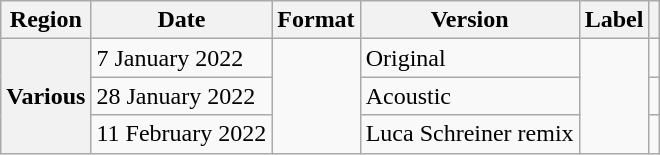<table class="wikitable plainrowheaders">
<tr>
<th scope="col">Region</th>
<th scope="col">Date</th>
<th scope="col">Format</th>
<th scope="col">Version</th>
<th scope="col">Label</th>
<th scope="col"></th>
</tr>
<tr>
<th scope="row" rowspan="3">Various</th>
<td>7 January 2022</td>
<td rowspan="3"></td>
<td>Original</td>
<td rowspan="3"></td>
<td></td>
</tr>
<tr>
<td>28 January 2022</td>
<td>Acoustic</td>
<td></td>
</tr>
<tr>
<td>11 February 2022</td>
<td>Luca Schreiner remix</td>
<td></td>
</tr>
</table>
